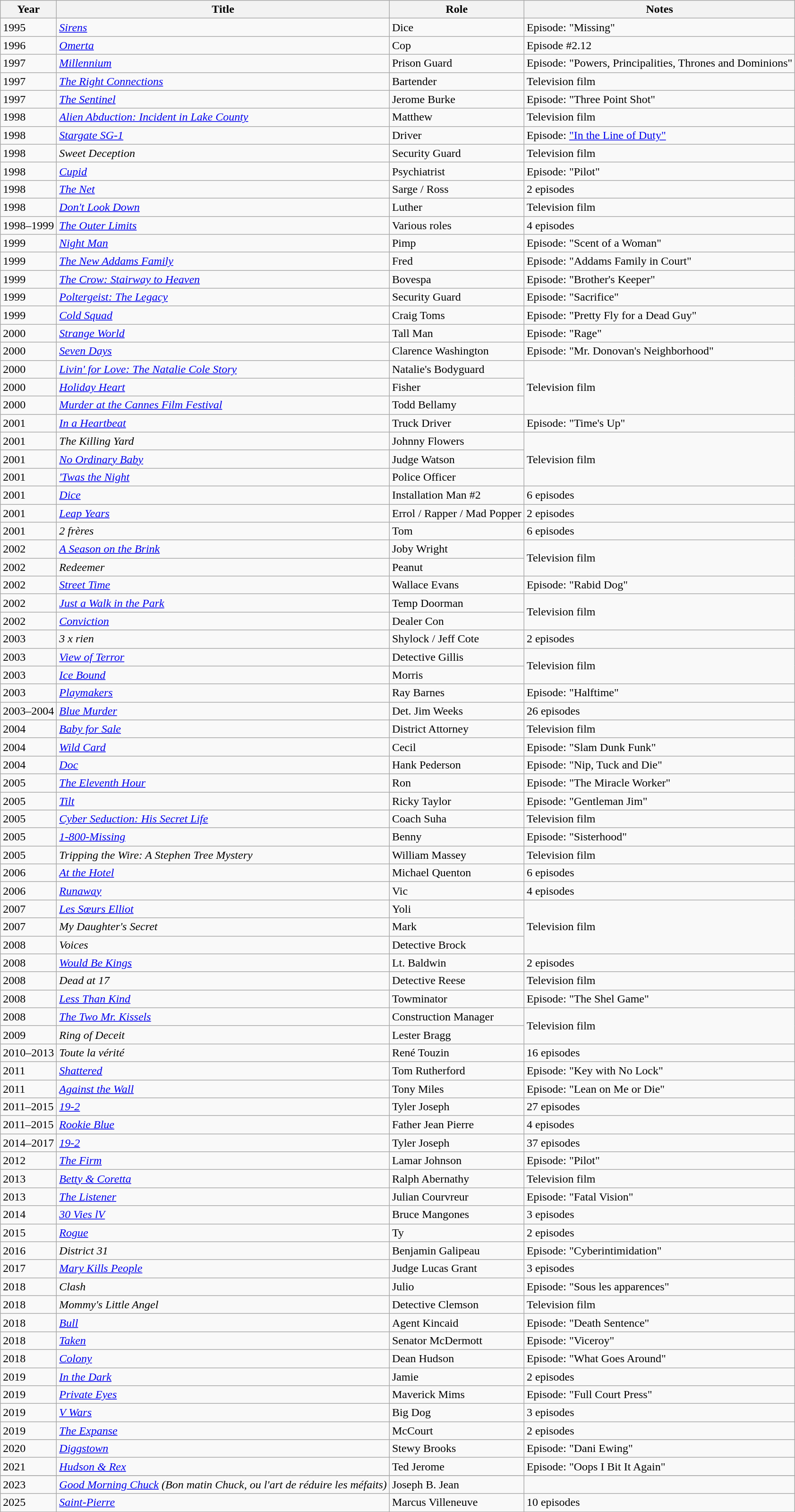<table class="wikitable sortable">
<tr>
<th>Year</th>
<th>Title</th>
<th>Role</th>
<th class="unsortable">Notes</th>
</tr>
<tr>
<td>1995</td>
<td><a href='#'><em>Sirens</em></a></td>
<td>Dice</td>
<td>Episode: "Missing"</td>
</tr>
<tr>
<td>1996</td>
<td><a href='#'><em>Omerta</em></a></td>
<td>Cop</td>
<td>Episode #2.12</td>
</tr>
<tr>
<td>1997</td>
<td><a href='#'><em>Millennium</em></a></td>
<td>Prison Guard</td>
<td>Episode: "Powers, Principalities, Thrones and Dominions"</td>
</tr>
<tr>
<td>1997</td>
<td data-sort-value="Right Connections, The"><em><a href='#'>The Right Connections</a></em></td>
<td>Bartender</td>
<td>Television film</td>
</tr>
<tr>
<td>1997</td>
<td data-sort-value="Sentinel, The"><a href='#'><em>The Sentinel</em></a></td>
<td>Jerome Burke</td>
<td>Episode: "Three Point Shot"</td>
</tr>
<tr>
<td>1998</td>
<td><em><a href='#'>Alien Abduction: Incident in Lake County</a></em></td>
<td>Matthew</td>
<td>Television film</td>
</tr>
<tr>
<td>1998</td>
<td><em><a href='#'>Stargate SG-1</a></em></td>
<td>Driver</td>
<td>Episode: <a href='#'>"In the Line of Duty"</a></td>
</tr>
<tr>
<td>1998</td>
<td><em>Sweet Deception</em></td>
<td>Security Guard</td>
<td>Television film</td>
</tr>
<tr>
<td>1998</td>
<td><a href='#'><em>Cupid</em></a></td>
<td>Psychiatrist</td>
<td>Episode: "Pilot"</td>
</tr>
<tr>
<td>1998</td>
<td data-sort-value="Net, The"><a href='#'><em>The Net</em></a></td>
<td>Sarge / Ross</td>
<td>2 episodes</td>
</tr>
<tr>
<td>1998</td>
<td><a href='#'><em>Don't Look Down</em></a></td>
<td>Luther</td>
<td>Television film</td>
</tr>
<tr>
<td>1998–1999</td>
<td data-sort-value="Outer Limits, The"><a href='#'><em>The Outer Limits</em></a></td>
<td>Various roles</td>
<td>4 episodes</td>
</tr>
<tr>
<td>1999</td>
<td><a href='#'><em>Night Man</em></a></td>
<td>Pimp</td>
<td>Episode: "Scent of a Woman"</td>
</tr>
<tr>
<td>1999</td>
<td data-sort-value="New Addams Family, The"><em><a href='#'>The New Addams Family</a></em></td>
<td>Fred</td>
<td>Episode: "Addams Family in Court"</td>
</tr>
<tr>
<td>1999</td>
<td data-sort-value="Crow: Stairway to Heaven, The"><em><a href='#'>The Crow: Stairway to Heaven</a></em></td>
<td>Bovespa</td>
<td>Episode: "Brother's Keeper"</td>
</tr>
<tr>
<td>1999</td>
<td><em><a href='#'>Poltergeist: The Legacy</a></em></td>
<td>Security Guard</td>
<td>Episode: "Sacrifice"</td>
</tr>
<tr>
<td>1999</td>
<td><em><a href='#'>Cold Squad</a></em></td>
<td>Craig Toms</td>
<td>Episode: "Pretty Fly for a Dead Guy"</td>
</tr>
<tr>
<td>2000</td>
<td><a href='#'><em>Strange World</em></a></td>
<td>Tall Man</td>
<td>Episode: "Rage"</td>
</tr>
<tr>
<td>2000</td>
<td><a href='#'><em>Seven Days</em></a></td>
<td>Clarence Washington</td>
<td>Episode: "Mr. Donovan's Neighborhood"</td>
</tr>
<tr>
<td>2000</td>
<td><em><a href='#'>Livin' for Love: The Natalie Cole Story</a></em></td>
<td>Natalie's Bodyguard</td>
<td rowspan="3">Television film</td>
</tr>
<tr>
<td>2000</td>
<td><em><a href='#'>Holiday Heart</a></em></td>
<td>Fisher</td>
</tr>
<tr>
<td>2000</td>
<td><em><a href='#'>Murder at the Cannes Film Festival</a></em></td>
<td>Todd Bellamy</td>
</tr>
<tr>
<td>2001</td>
<td><a href='#'><em>In a Heartbeat</em></a></td>
<td>Truck Driver</td>
<td>Episode: "Time's Up"</td>
</tr>
<tr>
<td>2001</td>
<td data-sort-value="Killing Yard, The"><em>The Killing Yard</em></td>
<td>Johnny Flowers</td>
<td rowspan="3">Television film</td>
</tr>
<tr>
<td>2001</td>
<td><em><a href='#'>No Ordinary Baby</a></em></td>
<td>Judge Watson</td>
</tr>
<tr>
<td>2001</td>
<td data-sort-value="Twas the Night, The"><em><a href='#'>'Twas the Night</a></em></td>
<td>Police Officer</td>
</tr>
<tr>
<td>2001</td>
<td><a href='#'><em>Dice</em></a></td>
<td>Installation Man #2</td>
<td>6 episodes</td>
</tr>
<tr>
<td>2001</td>
<td><em><a href='#'>Leap Years</a></em></td>
<td>Errol / Rapper / Mad Popper</td>
<td>2 episodes</td>
</tr>
<tr>
<td>2001</td>
<td><em>2 frères</em></td>
<td>Tom</td>
<td>6 episodes</td>
</tr>
<tr>
<td>2002</td>
<td data-sort-value="Season on the Brink, A"><a href='#'><em>A Season on the Brink</em></a></td>
<td>Joby Wright</td>
<td rowspan="2">Television film</td>
</tr>
<tr>
<td>2002</td>
<td><em>Redeemer</em></td>
<td>Peanut</td>
</tr>
<tr>
<td>2002</td>
<td><em><a href='#'>Street Time</a></em></td>
<td>Wallace Evans</td>
<td>Episode: "Rabid Dog"</td>
</tr>
<tr>
<td>2002</td>
<td><em><a href='#'>Just a Walk in the Park</a></em></td>
<td>Temp Doorman</td>
<td rowspan="2">Television film</td>
</tr>
<tr>
<td>2002</td>
<td><a href='#'><em>Conviction</em></a></td>
<td>Dealer Con</td>
</tr>
<tr>
<td>2003</td>
<td><em>3 x rien</em></td>
<td>Shylock / Jeff Cote</td>
<td>2 episodes</td>
</tr>
<tr>
<td>2003</td>
<td><em><a href='#'>View of Terror</a></em></td>
<td>Detective Gillis</td>
<td rowspan="2">Television film</td>
</tr>
<tr>
<td>2003</td>
<td><a href='#'><em>Ice Bound</em></a></td>
<td>Morris</td>
</tr>
<tr>
<td>2003</td>
<td><em><a href='#'>Playmakers</a></em></td>
<td>Ray Barnes</td>
<td>Episode: "Halftime"</td>
</tr>
<tr>
<td>2003–2004</td>
<td><a href='#'><em>Blue Murder</em></a></td>
<td>Det. Jim Weeks</td>
<td>26 episodes</td>
</tr>
<tr>
<td>2004</td>
<td><em><a href='#'>Baby for Sale</a></em></td>
<td>District Attorney</td>
<td>Television film</td>
</tr>
<tr>
<td>2004</td>
<td><a href='#'><em>Wild Card</em></a></td>
<td>Cecil</td>
<td>Episode: "Slam Dunk Funk"</td>
</tr>
<tr>
<td>2004</td>
<td><a href='#'><em>Doc</em></a></td>
<td>Hank Pederson</td>
<td>Episode: "Nip, Tuck and Die"</td>
</tr>
<tr>
<td>2005</td>
<td data-sort-value="Eleventh Hour, The"><a href='#'><em>The Eleventh Hour</em></a></td>
<td>Ron</td>
<td>Episode: "The Miracle Worker"</td>
</tr>
<tr>
<td>2005</td>
<td><a href='#'><em>Tilt</em></a></td>
<td>Ricky Taylor</td>
<td>Episode: "Gentleman Jim"</td>
</tr>
<tr>
<td>2005</td>
<td><em><a href='#'>Cyber Seduction: His Secret Life</a></em></td>
<td>Coach Suha</td>
<td>Television film</td>
</tr>
<tr>
<td>2005</td>
<td><em><a href='#'>1-800-Missing</a></em></td>
<td>Benny</td>
<td>Episode: "Sisterhood"</td>
</tr>
<tr>
<td>2005</td>
<td><em>Tripping the Wire: A Stephen Tree Mystery</em></td>
<td>William Massey</td>
<td>Television film</td>
</tr>
<tr>
<td>2006</td>
<td><em><a href='#'>At the Hotel</a></em></td>
<td>Michael Quenton</td>
<td>6 episodes</td>
</tr>
<tr>
<td>2006</td>
<td><a href='#'><em>Runaway</em></a></td>
<td>Vic</td>
<td>4 episodes</td>
</tr>
<tr>
<td>2007</td>
<td><em><a href='#'>Les Sœurs Elliot</a></em></td>
<td>Yoli</td>
<td rowspan="3">Television film</td>
</tr>
<tr>
<td>2007</td>
<td><em>My Daughter's Secret</em></td>
<td>Mark</td>
</tr>
<tr>
<td>2008</td>
<td><em>Voices</em></td>
<td>Detective Brock</td>
</tr>
<tr>
<td>2008</td>
<td><em><a href='#'>Would Be Kings</a></em></td>
<td>Lt. Baldwin</td>
<td>2 episodes</td>
</tr>
<tr>
<td>2008</td>
<td><em>Dead at 17</em></td>
<td>Detective Reese</td>
<td>Television film</td>
</tr>
<tr>
<td>2008</td>
<td><em><a href='#'>Less Than Kind</a></em></td>
<td>Towminator</td>
<td>Episode: "The Shel Game"</td>
</tr>
<tr>
<td>2008</td>
<td data-sort-value="Two Mr. Kissels, The"><em><a href='#'>The Two Mr. Kissels</a></em></td>
<td>Construction Manager</td>
<td rowspan="2">Television film</td>
</tr>
<tr>
<td>2009</td>
<td><em>Ring of Deceit</em></td>
<td>Lester Bragg</td>
</tr>
<tr>
<td>2010–2013</td>
<td><em>Toute la vérité</em></td>
<td>René Touzin</td>
<td>16 episodes</td>
</tr>
<tr>
<td>2011</td>
<td><a href='#'><em>Shattered</em></a></td>
<td>Tom Rutherford</td>
<td>Episode: "Key with No Lock"</td>
</tr>
<tr>
<td>2011</td>
<td><a href='#'><em>Against the Wall</em></a></td>
<td>Tony Miles</td>
<td>Episode: "Lean on Me or Die"</td>
</tr>
<tr>
<td>2011–2015</td>
<td><em><a href='#'>19-2</a></em></td>
<td>Tyler Joseph</td>
<td>27 episodes</td>
</tr>
<tr>
<td>2011–2015</td>
<td><em><a href='#'>Rookie Blue</a></em></td>
<td>Father Jean Pierre</td>
<td>4 episodes</td>
</tr>
<tr>
<td>2014–2017</td>
<td><a href='#'><em>19-2</em></a></td>
<td>Tyler Joseph</td>
<td>37 episodes</td>
</tr>
<tr>
<td>2012</td>
<td data-sort-value="Firm, The"><a href='#'><em>The Firm</em></a></td>
<td>Lamar Johnson</td>
<td>Episode: "Pilot"</td>
</tr>
<tr>
<td>2013</td>
<td><em><a href='#'>Betty & Coretta</a></em></td>
<td>Ralph Abernathy</td>
<td>Television film</td>
</tr>
<tr>
<td>2013</td>
<td data-sort-value="Listener, The"><a href='#'><em>The Listener</em></a></td>
<td>Julian Courvreur</td>
<td>Episode: "Fatal Vision"</td>
</tr>
<tr>
<td>2014</td>
<td><em><a href='#'>30 Vies lV</a></em></td>
<td>Bruce Mangones</td>
<td>3 episodes</td>
</tr>
<tr>
<td>2015</td>
<td><a href='#'><em>Rogue</em></a></td>
<td>Ty</td>
<td>2 episodes</td>
</tr>
<tr>
<td>2016</td>
<td><em>District 31</em></td>
<td>Benjamin Galipeau</td>
<td>Episode: "Cyberintimidation"</td>
</tr>
<tr>
<td>2017</td>
<td><em><a href='#'>Mary Kills People</a></em></td>
<td>Judge Lucas Grant</td>
<td>3 episodes</td>
</tr>
<tr>
<td>2018</td>
<td><em>Clash</em></td>
<td>Julio</td>
<td>Episode: "Sous les apparences"</td>
</tr>
<tr>
<td>2018</td>
<td><em>Mommy's Little Angel</em></td>
<td>Detective Clemson</td>
<td>Television film</td>
</tr>
<tr>
<td>2018</td>
<td><a href='#'><em>Bull</em></a></td>
<td>Agent Kincaid</td>
<td>Episode: "Death Sentence"</td>
</tr>
<tr>
<td>2018</td>
<td><a href='#'><em>Taken</em></a></td>
<td>Senator McDermott</td>
<td>Episode: "Viceroy"</td>
</tr>
<tr>
<td>2018</td>
<td><a href='#'><em>Colony</em></a></td>
<td>Dean Hudson</td>
<td>Episode: "What Goes Around"</td>
</tr>
<tr>
<td>2019</td>
<td><a href='#'><em>In the Dark</em></a></td>
<td>Jamie</td>
<td>2 episodes</td>
</tr>
<tr>
<td>2019</td>
<td><a href='#'><em>Private Eyes</em></a></td>
<td>Maverick Mims</td>
<td>Episode: "Full Court Press"</td>
</tr>
<tr>
<td>2019</td>
<td><em><a href='#'>V Wars</a></em></td>
<td>Big Dog</td>
<td>3 episodes</td>
</tr>
<tr>
<td>2019</td>
<td data-sort-value="Expanse, The"><a href='#'><em>The Expanse</em></a></td>
<td>McCourt</td>
<td>2 episodes</td>
</tr>
<tr>
<td>2020</td>
<td><a href='#'><em>Diggstown</em></a></td>
<td>Stewy Brooks</td>
<td>Episode: "Dani Ewing"</td>
</tr>
<tr>
<td>2021</td>
<td><em><a href='#'>Hudson & Rex</a></em></td>
<td>Ted Jerome</td>
<td>Episode: "Oops I Bit It Again"</td>
</tr>
<tr>
</tr>
<tr>
<td>2023</td>
<td><em><a href='#'>Good Morning Chuck</a> (Bon matin Chuck, ou l'art de réduire les méfaits)</em></td>
<td>Joseph B. Jean</td>
<td></td>
</tr>
<tr>
<td>2025</td>
<td><em><a href='#'>Saint-Pierre</a></em></td>
<td>Marcus Villeneuve</td>
<td>10 episodes</td>
</tr>
</table>
